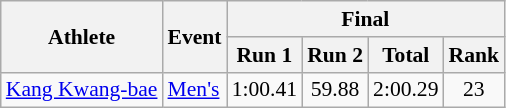<table class="wikitable" style="font-size:90%">
<tr>
<th rowspan="2">Athlete</th>
<th rowspan="2">Event</th>
<th colspan="4">Final</th>
</tr>
<tr>
<th>Run 1</th>
<th>Run 2</th>
<th>Total</th>
<th>Rank</th>
</tr>
<tr>
<td><a href='#'>Kang Kwang-bae</a></td>
<td><a href='#'>Men's</a></td>
<td align="center">1:00.41</td>
<td align="center">59.88</td>
<td align="center">2:00.29</td>
<td align="center">23</td>
</tr>
</table>
